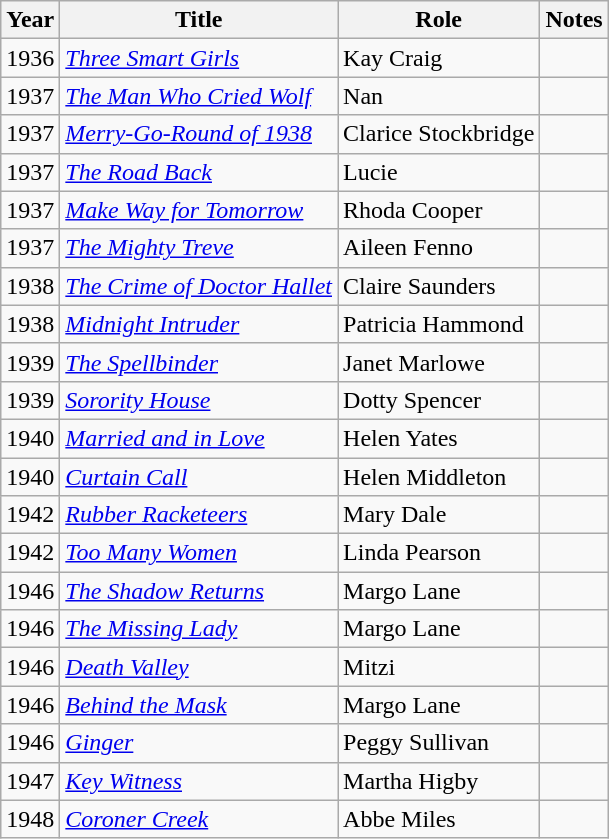<table class="wikitable sortable">
<tr>
<th>Year</th>
<th>Title</th>
<th>Role</th>
<th class="unsortable">Notes</th>
</tr>
<tr>
<td>1936</td>
<td><em><a href='#'>Three Smart Girls</a></em></td>
<td>Kay Craig</td>
<td></td>
</tr>
<tr>
<td>1937</td>
<td data-sort-value="Man Who Cried Wolf, The"><em><a href='#'>The Man Who Cried Wolf</a></em></td>
<td>Nan</td>
<td></td>
</tr>
<tr>
<td>1937</td>
<td><em><a href='#'>Merry-Go-Round of 1938</a></em></td>
<td>Clarice Stockbridge</td>
<td></td>
</tr>
<tr>
<td>1937</td>
<td data-sort-value="Road Back, The"><em><a href='#'>The Road Back</a></em></td>
<td>Lucie</td>
<td></td>
</tr>
<tr>
<td>1937</td>
<td><em><a href='#'>Make Way for Tomorrow</a></em></td>
<td>Rhoda Cooper</td>
<td></td>
</tr>
<tr>
<td>1937</td>
<td data-sort-value="Mighty Treve, The"><em><a href='#'>The Mighty Treve</a></em></td>
<td>Aileen Fenno</td>
<td></td>
</tr>
<tr>
<td>1938</td>
<td data-sort-value="Crime of Doctor Hallet, The"><em><a href='#'>The Crime of Doctor Hallet</a></em></td>
<td>Claire Saunders</td>
<td></td>
</tr>
<tr>
<td>1938</td>
<td><em><a href='#'>Midnight Intruder</a></em></td>
<td>Patricia Hammond</td>
<td></td>
</tr>
<tr>
<td>1939</td>
<td data-sort-value="Spellbinder, The"><em><a href='#'>The Spellbinder</a></em></td>
<td>Janet Marlowe</td>
<td></td>
</tr>
<tr>
<td>1939</td>
<td><em><a href='#'>Sorority House</a></em></td>
<td>Dotty Spencer</td>
<td></td>
</tr>
<tr>
<td>1940</td>
<td><em><a href='#'>Married and in Love</a></em></td>
<td>Helen Yates</td>
<td></td>
</tr>
<tr>
<td>1940</td>
<td><em><a href='#'>Curtain Call</a></em></td>
<td>Helen Middleton</td>
<td></td>
</tr>
<tr>
<td>1942</td>
<td><em><a href='#'>Rubber Racketeers</a></em></td>
<td>Mary Dale</td>
<td></td>
</tr>
<tr>
<td>1942</td>
<td><em><a href='#'>Too Many Women</a></em></td>
<td>Linda Pearson</td>
<td></td>
</tr>
<tr>
<td>1946</td>
<td data-sort-value="Shadow Returns, The"><em><a href='#'>The Shadow Returns</a></em></td>
<td>Margo Lane</td>
<td></td>
</tr>
<tr>
<td>1946</td>
<td data-sort-value="Missing Lady, The"><em><a href='#'>The Missing Lady</a></em></td>
<td>Margo Lane</td>
<td></td>
</tr>
<tr>
<td>1946</td>
<td><em><a href='#'>Death Valley</a></em></td>
<td>Mitzi</td>
<td></td>
</tr>
<tr>
<td>1946</td>
<td><em><a href='#'>Behind the Mask</a></em></td>
<td>Margo Lane</td>
<td></td>
</tr>
<tr>
<td>1946</td>
<td><em><a href='#'>Ginger</a></em></td>
<td>Peggy Sullivan</td>
<td></td>
</tr>
<tr>
<td>1947</td>
<td><em><a href='#'>Key Witness</a></em></td>
<td>Martha Higby</td>
<td></td>
</tr>
<tr>
<td>1948</td>
<td><em><a href='#'>Coroner Creek</a></em></td>
<td>Abbe Miles</td>
<td></td>
</tr>
</table>
